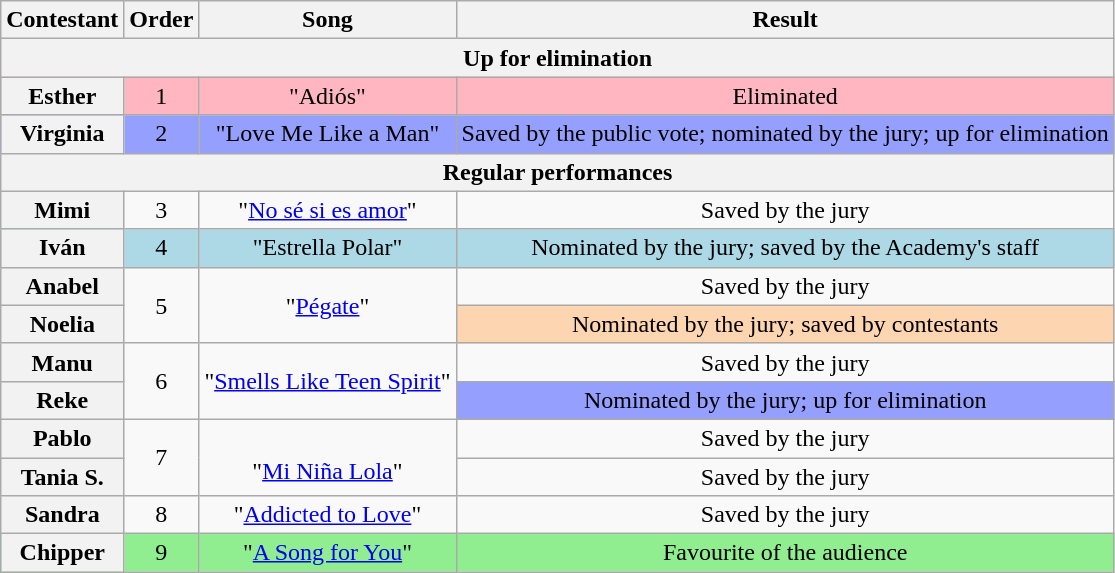<table class="wikitable plainrowheaders" style="text-align:center;">
<tr>
<th scope="col">Contestant</th>
<th scope="col">Order</th>
<th scope="col">Song</th>
<th scope="col">Result</th>
</tr>
<tr>
<th colspan="4">Up for elimination</th>
</tr>
<tr style="background:lightpink;">
<th scope="row">Esther</th>
<td>1</td>
<td>"Adiós"</td>
<td>Eliminated</td>
</tr>
<tr style="background:#959ffd;">
<th scope="row">Virginia</th>
<td>2</td>
<td>"Love Me Like a Man"</td>
<td>Saved by the public vote; nominated by the jury; up for elimination</td>
</tr>
<tr>
<th colspan="4">Regular performances</th>
</tr>
<tr>
<th scope="row">Mimi</th>
<td>3</td>
<td>"<a href='#'>No sé si es amor</a>"</td>
<td>Saved by the jury</td>
</tr>
<tr style="background:lightblue;">
<th scope="row">Iván</th>
<td>4</td>
<td>"Estrella Polar"</td>
<td>Nominated by the jury; saved by the Academy's staff</td>
</tr>
<tr>
<th scope="row">Anabel</th>
<td rowspan="2">5</td>
<td rowspan="2">"<a href='#'>Pégate</a>"</td>
<td>Saved by the jury</td>
</tr>
<tr>
<th scope="row">Noelia</th>
<td style="background:#fdd5b1;">Nominated by the jury; saved by contestants</td>
</tr>
<tr>
<th scope="row">Manu</th>
<td rowspan="2">6</td>
<td rowspan="2">"<a href='#'>Smells Like Teen Spirit</a>"</td>
<td>Saved by the jury</td>
</tr>
<tr>
<th scope="row">Reke</th>
<td style="background:#959ffd;">Nominated by the jury; up for elimination</td>
</tr>
<tr>
<th scope="row">Pablo</th>
<td rowspan="2">7</td>
<td rowspan="2"><br>"<a href='#'>Mi Niña Lola</a>"</td>
<td>Saved by the jury</td>
</tr>
<tr>
<th scope="row">Tania S.</th>
<td>Saved by the jury</td>
</tr>
<tr>
<th scope="row">Sandra</th>
<td>8</td>
<td>"<a href='#'>Addicted to Love</a>"</td>
<td>Saved by the jury</td>
</tr>
<tr style="background:lightgreen;">
<th scope="row">Chipper</th>
<td>9</td>
<td>"<a href='#'>A Song for You</a>"</td>
<td>Favourite of the audience</td>
</tr>
</table>
